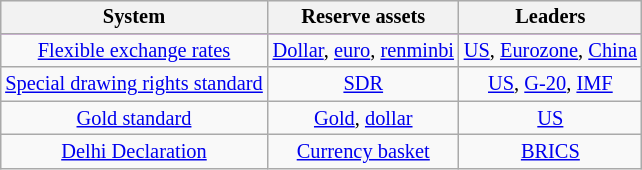<table class="wikitable" style="font-size:85%; text-align:center;" align="right">
<tr bgcolor="background:#eee;">
<th>System</th>
<th>Reserve assets</th>
<th>Leaders</th>
</tr>
<tr>
<td><a href='#'>Flexible exchange rates</a></td>
<td><a href='#'>Dollar</a>, <a href='#'>euro</a>, <a href='#'>renminbi</a></td>
<td><a href='#'>US</a>, <a href='#'>Eurozone</a>, <a href='#'>China</a></td>
</tr>
<tr>
<td><a href='#'>Special drawing rights standard</a></td>
<td><a href='#'>SDR</a></td>
<td><a href='#'>US</a>, <a href='#'>G-20</a>, <a href='#'>IMF</a></td>
</tr>
<tr>
<td><a href='#'>Gold standard</a></td>
<td><a href='#'>Gold</a>, <a href='#'>dollar</a></td>
<td><a href='#'>US</a></td>
</tr>
<tr>
<td><a href='#'>Delhi Declaration</a></td>
<td><a href='#'>Currency basket</a></td>
<td><a href='#'>BRICS</a></td>
</tr>
</table>
